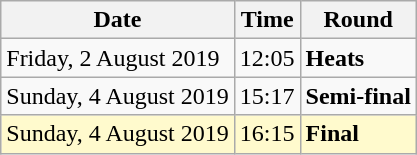<table class="wikitable">
<tr>
<th>Date</th>
<th>Time</th>
<th>Round</th>
</tr>
<tr>
<td>Friday, 2 August 2019</td>
<td>12:05</td>
<td><strong>Heats</strong></td>
</tr>
<tr>
<td>Sunday, 4 August 2019</td>
<td>15:17</td>
<td><strong>Semi-final</strong></td>
</tr>
<tr style=background:lemonchiffon>
<td>Sunday, 4 August 2019</td>
<td>16:15</td>
<td><strong>Final</strong></td>
</tr>
</table>
